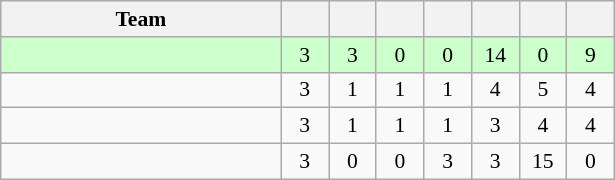<table class="wikitable" style="text-align: center; font-size: 90%;">
<tr>
<th width=180>Team</th>
<th width=25></th>
<th width=25></th>
<th width=25></th>
<th width=25></th>
<th width=25></th>
<th width=25></th>
<th width=25></th>
</tr>
<tr bgcolor=#ccffcc>
<td align=left></td>
<td>3</td>
<td>3</td>
<td>0</td>
<td>0</td>
<td>14</td>
<td>0</td>
<td>9</td>
</tr>
<tr>
<td align=left></td>
<td>3</td>
<td>1</td>
<td>1</td>
<td>1</td>
<td>4</td>
<td>5</td>
<td>4</td>
</tr>
<tr>
<td align=left></td>
<td>3</td>
<td>1</td>
<td>1</td>
<td>1</td>
<td>3</td>
<td>4</td>
<td>4</td>
</tr>
<tr>
<td align=left></td>
<td>3</td>
<td>0</td>
<td>0</td>
<td>3</td>
<td>3</td>
<td>15</td>
<td>0</td>
</tr>
</table>
